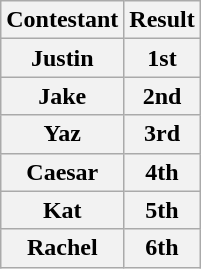<table class="wikitable">
<tr>
<th>Contestant</th>
<th>Result</th>
</tr>
<tr>
<th>Justin</th>
<th>1st</th>
</tr>
<tr>
<th>Jake</th>
<th>2nd</th>
</tr>
<tr>
<th>Yaz</th>
<th>3rd</th>
</tr>
<tr>
<th>Caesar</th>
<th>4th</th>
</tr>
<tr>
<th>Kat</th>
<th>5th</th>
</tr>
<tr>
<th>Rachel</th>
<th>6th</th>
</tr>
</table>
